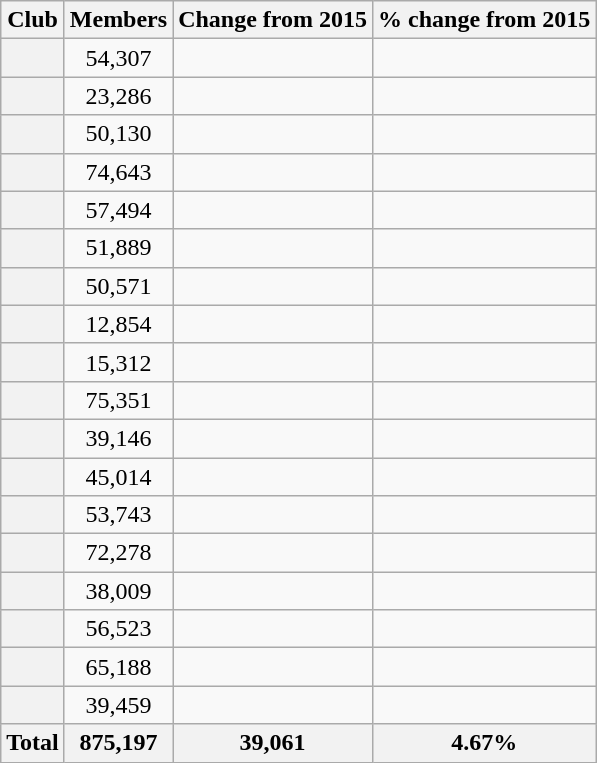<table class="wikitable plainrowheaders sortable" style="text-align:center;">
<tr>
<th>Club</th>
<th>Members</th>
<th>Change from 2015</th>
<th>% change from 2015</th>
</tr>
<tr>
<th scope="row"></th>
<td>54,307</td>
<td></td>
<td></td>
</tr>
<tr>
<th scope="row"></th>
<td>23,286</td>
<td></td>
<td></td>
</tr>
<tr>
<th scope="row"></th>
<td>50,130</td>
<td></td>
<td></td>
</tr>
<tr>
<th scope="row"></th>
<td>74,643</td>
<td></td>
<td></td>
</tr>
<tr>
<th scope="row"></th>
<td>57,494</td>
<td></td>
<td></td>
</tr>
<tr>
<th scope="row"></th>
<td>51,889</td>
<td></td>
<td></td>
</tr>
<tr>
<th scope="row"></th>
<td>50,571</td>
<td></td>
<td></td>
</tr>
<tr>
<th scope="row"></th>
<td>12,854</td>
<td></td>
<td></td>
</tr>
<tr>
<th scope="row"></th>
<td>15,312</td>
<td></td>
<td></td>
</tr>
<tr>
<th scope="row"></th>
<td>75,351</td>
<td></td>
<td></td>
</tr>
<tr>
<th scope="row"></th>
<td>39,146</td>
<td></td>
<td></td>
</tr>
<tr>
<th scope="row"></th>
<td>45,014</td>
<td></td>
<td></td>
</tr>
<tr>
<th scope="row"></th>
<td>53,743</td>
<td></td>
<td></td>
</tr>
<tr>
<th scope="row"></th>
<td>72,278</td>
<td></td>
<td></td>
</tr>
<tr>
<th scope="row"></th>
<td>38,009</td>
<td></td>
<td></td>
</tr>
<tr>
<th scope="row"></th>
<td>56,523</td>
<td></td>
<td></td>
</tr>
<tr>
<th scope="row"></th>
<td>65,188</td>
<td></td>
<td></td>
</tr>
<tr>
<th scope="row"></th>
<td>39,459</td>
<td></td>
<td></td>
</tr>
<tr class="sortbottom">
<th>Total</th>
<th>875,197</th>
<th> 39,061</th>
<th> 4.67%</th>
</tr>
</table>
